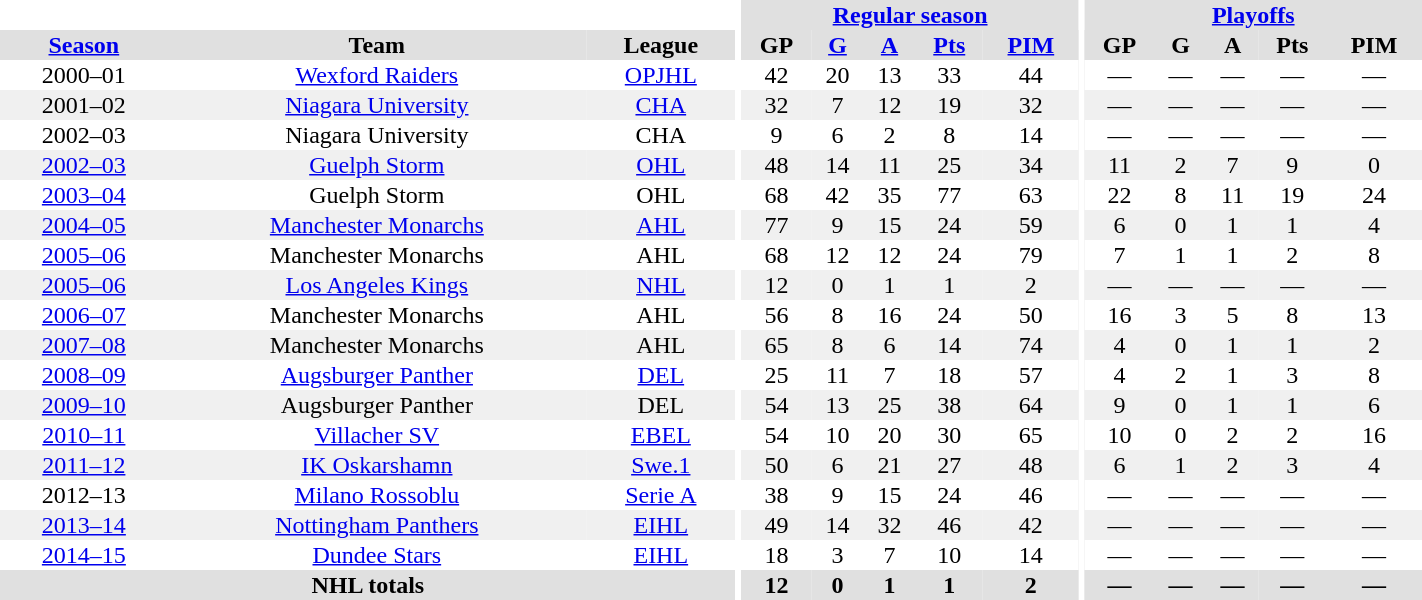<table border="0" cellpadding="1" cellspacing="0" style="text-align:center; width:75%">
<tr bgcolor="#e0e0e0">
<th colspan="3" bgcolor="#ffffff"></th>
<th rowspan="99" bgcolor="#ffffff"></th>
<th colspan="5"><a href='#'>Regular season</a></th>
<th rowspan="99" bgcolor="#ffffff"></th>
<th colspan="5"><a href='#'>Playoffs</a></th>
</tr>
<tr bgcolor="#e0e0e0">
<th><a href='#'>Season</a></th>
<th>Team</th>
<th>League</th>
<th>GP</th>
<th><a href='#'>G</a></th>
<th><a href='#'>A</a></th>
<th><a href='#'>Pts</a></th>
<th><a href='#'>PIM</a></th>
<th>GP</th>
<th>G</th>
<th>A</th>
<th>Pts</th>
<th>PIM</th>
</tr>
<tr ALIGN="center">
<td>2000–01</td>
<td><a href='#'>Wexford Raiders</a></td>
<td><a href='#'>OPJHL</a></td>
<td>42</td>
<td>20</td>
<td>13</td>
<td>33</td>
<td>44</td>
<td>—</td>
<td>—</td>
<td>—</td>
<td>—</td>
<td>—</td>
</tr>
<tr ALIGN="center" bgcolor="#f0f0f0">
<td>2001–02</td>
<td><a href='#'>Niagara University</a></td>
<td><a href='#'>CHA</a></td>
<td>32</td>
<td>7</td>
<td>12</td>
<td>19</td>
<td>32</td>
<td>—</td>
<td>—</td>
<td>—</td>
<td>—</td>
<td>—</td>
</tr>
<tr ALIGN="center">
<td>2002–03</td>
<td>Niagara University</td>
<td>CHA</td>
<td>9</td>
<td>6</td>
<td>2</td>
<td>8</td>
<td>14</td>
<td>—</td>
<td>—</td>
<td>—</td>
<td>—</td>
<td>—</td>
</tr>
<tr ALIGN="center" bgcolor="#f0f0f0">
<td><a href='#'>2002–03</a></td>
<td><a href='#'>Guelph Storm</a></td>
<td><a href='#'>OHL</a></td>
<td>48</td>
<td>14</td>
<td>11</td>
<td>25</td>
<td>34</td>
<td>11</td>
<td>2</td>
<td>7</td>
<td>9</td>
<td>0</td>
</tr>
<tr ALIGN="center">
<td><a href='#'>2003–04</a></td>
<td>Guelph Storm</td>
<td>OHL</td>
<td>68</td>
<td>42</td>
<td>35</td>
<td>77</td>
<td>63</td>
<td>22</td>
<td>8</td>
<td>11</td>
<td>19</td>
<td>24</td>
</tr>
<tr ALIGN="center" bgcolor="#f0f0f0">
<td><a href='#'>2004–05</a></td>
<td><a href='#'>Manchester Monarchs</a></td>
<td><a href='#'>AHL</a></td>
<td>77</td>
<td>9</td>
<td>15</td>
<td>24</td>
<td>59</td>
<td>6</td>
<td>0</td>
<td>1</td>
<td>1</td>
<td>4</td>
</tr>
<tr ALIGN="center">
<td><a href='#'>2005–06</a></td>
<td>Manchester Monarchs</td>
<td>AHL</td>
<td>68</td>
<td>12</td>
<td>12</td>
<td>24</td>
<td>79</td>
<td>7</td>
<td>1</td>
<td>1</td>
<td>2</td>
<td>8</td>
</tr>
<tr ALIGN="center" bgcolor="#f0f0f0">
<td><a href='#'>2005–06</a></td>
<td><a href='#'>Los Angeles Kings</a></td>
<td><a href='#'>NHL</a></td>
<td>12</td>
<td>0</td>
<td>1</td>
<td>1</td>
<td>2</td>
<td>—</td>
<td>—</td>
<td>—</td>
<td>—</td>
<td>—</td>
</tr>
<tr ALIGN="center">
<td><a href='#'>2006–07</a></td>
<td>Manchester Monarchs</td>
<td>AHL</td>
<td>56</td>
<td>8</td>
<td>16</td>
<td>24</td>
<td>50</td>
<td>16</td>
<td>3</td>
<td>5</td>
<td>8</td>
<td>13</td>
</tr>
<tr ALIGN="center" bgcolor="#f0f0f0">
<td><a href='#'>2007–08</a></td>
<td>Manchester Monarchs</td>
<td>AHL</td>
<td>65</td>
<td>8</td>
<td>6</td>
<td>14</td>
<td>74</td>
<td>4</td>
<td>0</td>
<td>1</td>
<td>1</td>
<td>2</td>
</tr>
<tr ALIGN="center">
<td><a href='#'>2008–09</a></td>
<td><a href='#'>Augsburger Panther</a></td>
<td><a href='#'>DEL</a></td>
<td>25</td>
<td>11</td>
<td>7</td>
<td>18</td>
<td>57</td>
<td>4</td>
<td>2</td>
<td>1</td>
<td>3</td>
<td>8</td>
</tr>
<tr ALIGN="center" bgcolor="#f0f0f0">
<td><a href='#'>2009–10</a></td>
<td>Augsburger Panther</td>
<td>DEL</td>
<td>54</td>
<td>13</td>
<td>25</td>
<td>38</td>
<td>64</td>
<td>9</td>
<td>0</td>
<td>1</td>
<td>1</td>
<td>6</td>
</tr>
<tr ALIGN="center">
<td><a href='#'>2010–11</a></td>
<td><a href='#'>Villacher SV</a></td>
<td><a href='#'>EBEL</a></td>
<td>54</td>
<td>10</td>
<td>20</td>
<td>30</td>
<td>65</td>
<td>10</td>
<td>0</td>
<td>2</td>
<td>2</td>
<td>16</td>
</tr>
<tr ALIGN="center" bgcolor="#f0f0f0">
<td><a href='#'>2011–12</a></td>
<td><a href='#'>IK Oskarshamn</a></td>
<td><a href='#'>Swe.1</a></td>
<td>50</td>
<td>6</td>
<td>21</td>
<td>27</td>
<td>48</td>
<td>6</td>
<td>1</td>
<td>2</td>
<td>3</td>
<td>4</td>
</tr>
<tr ALIGN="center">
<td>2012–13</td>
<td><a href='#'>Milano Rossoblu</a></td>
<td><a href='#'>Serie A</a></td>
<td>38</td>
<td>9</td>
<td>15</td>
<td>24</td>
<td>46</td>
<td>—</td>
<td>—</td>
<td>—</td>
<td>—</td>
<td>—</td>
</tr>
<tr ALIGN="center" bgcolor="#f0f0f0">
<td><a href='#'>2013–14</a></td>
<td><a href='#'>Nottingham Panthers</a></td>
<td><a href='#'>EIHL</a></td>
<td>49</td>
<td>14</td>
<td>32</td>
<td>46</td>
<td>42</td>
<td>—</td>
<td>—</td>
<td>—</td>
<td>—</td>
<td>—</td>
</tr>
<tr ALIGN="center">
<td><a href='#'>2014–15</a></td>
<td><a href='#'>Dundee Stars</a></td>
<td><a href='#'>EIHL</a></td>
<td>18</td>
<td>3</td>
<td>7</td>
<td>10</td>
<td>14</td>
<td>—</td>
<td>—</td>
<td>—</td>
<td>—</td>
<td>—</td>
</tr>
<tr bgcolor="#e0e0e0">
<th colspan="3">NHL totals</th>
<th>12</th>
<th>0</th>
<th>1</th>
<th>1</th>
<th>2</th>
<th>—</th>
<th>—</th>
<th>—</th>
<th>—</th>
<th>—</th>
</tr>
</table>
